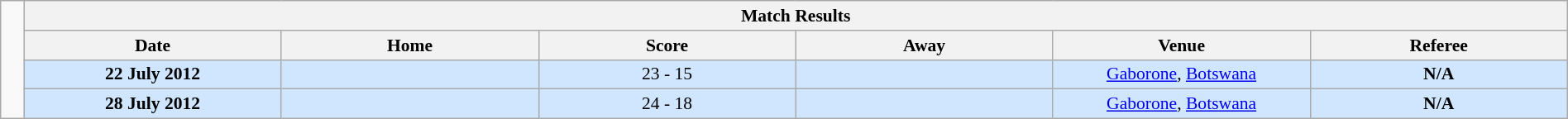<table class="wikitable" style="font-size:90%; width: 100%; text-align: center;">
<tr>
<td width=1% rowspan=25></td>
<th colspan=6>Match Results</th>
</tr>
<tr>
<th width=11%>Date</th>
<th width=11%>Home</th>
<th width=11%>Score</th>
<th width=11%>Away</th>
<th width=11%>Venue</th>
<th width=11%>Referee</th>
</tr>
<tr style="background: #D0E6FF;">
<td><strong>22 July 2012</strong></td>
<td></td>
<td>23 - 15</td>
<td></td>
<td><a href='#'>Gaborone</a>, <a href='#'>Botswana</a></td>
<td><strong>N/A</strong></td>
</tr>
<tr style="background: #D0E6FF;">
<td><strong>28 July 2012</strong></td>
<td></td>
<td>24 - 18</td>
<td></td>
<td><a href='#'>Gaborone</a>, <a href='#'>Botswana</a></td>
<td><strong>N/A</strong></td>
</tr>
</table>
